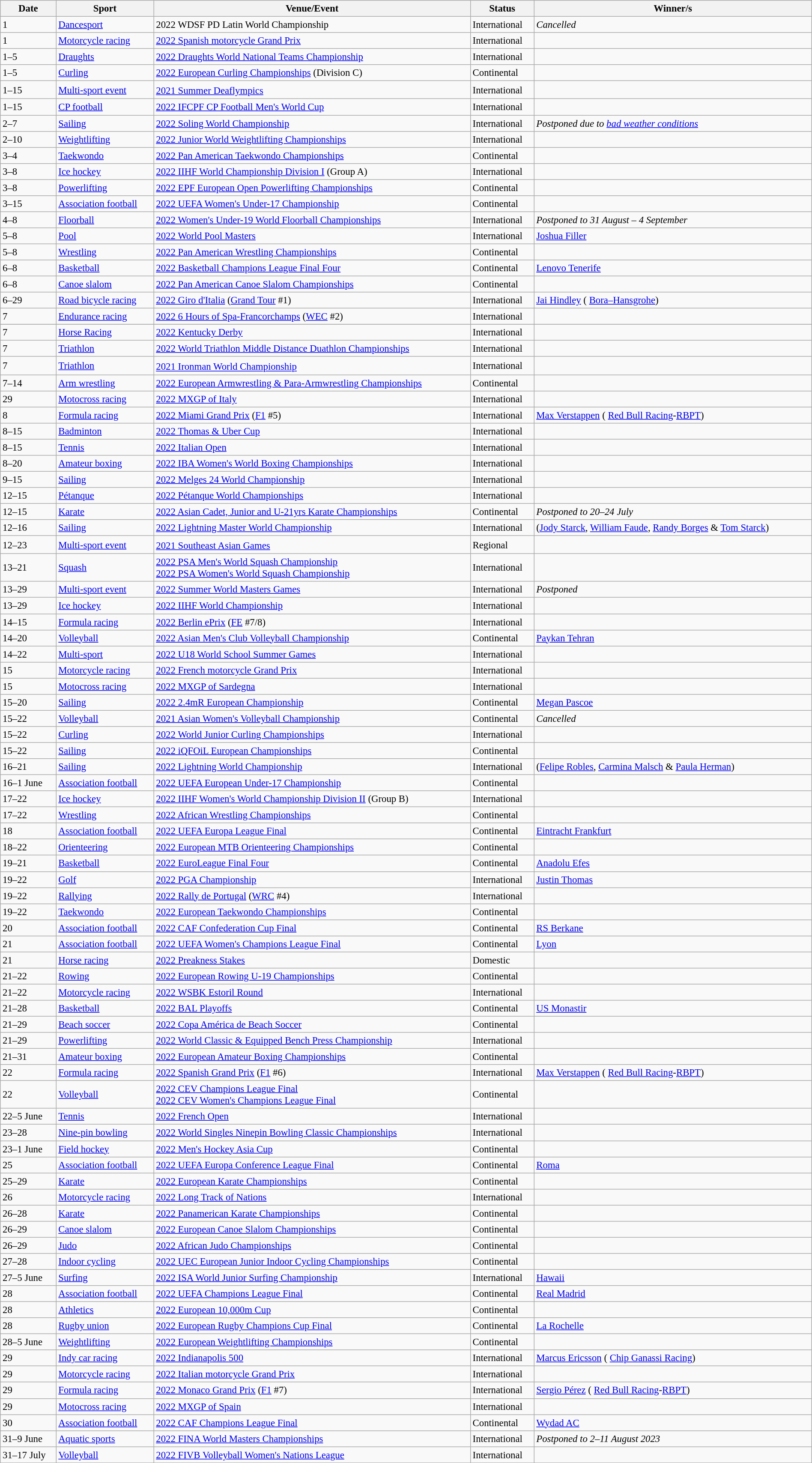<table class="wikitable source" style="font-size:95%; width: 100%">
<tr>
<th>Date</th>
<th>Sport</th>
<th>Venue/Event</th>
<th>Status</th>
<th>Winner/s</th>
</tr>
<tr>
<td>1</td>
<td><a href='#'>Dancesport</a></td>
<td> 2022 WDSF PD Latin World Championship</td>
<td>International</td>
<td><em>Cancelled</em></td>
</tr>
<tr>
<td>1</td>
<td><a href='#'>Motorcycle racing</a></td>
<td> <a href='#'>2022 Spanish motorcycle Grand Prix</a></td>
<td>International</td>
<td></td>
</tr>
<tr>
<td>1–5</td>
<td><a href='#'>Draughts</a></td>
<td> <a href='#'>2022 Draughts World National Teams Championship</a></td>
<td>International</td>
<td></td>
</tr>
<tr>
<td>1–5</td>
<td><a href='#'>Curling</a></td>
<td> <a href='#'>2022 European Curling Championships</a> (Division C)</td>
<td>Continental</td>
<td></td>
</tr>
<tr>
<td>1–15</td>
<td><a href='#'>Multi-sport event</a></td>
<td> <a href='#'>2021 Summer Deaflympics</a><sup></sup></td>
<td>International</td>
<td></td>
</tr>
<tr>
<td>1–15</td>
<td><a href='#'>CP football</a></td>
<td> <a href='#'>2022 IFCPF CP Football Men's World Cup</a></td>
<td>International</td>
<td></td>
</tr>
<tr>
<td>2–7</td>
<td><a href='#'>Sailing</a></td>
<td> <a href='#'>2022 Soling World Championship</a></td>
<td>International</td>
<td><em>Postponed due to <a href='#'>bad weather conditions</a></em></td>
</tr>
<tr>
<td>2–10</td>
<td><a href='#'>Weightlifting</a></td>
<td> <a href='#'>2022 Junior World Weightlifting Championships</a></td>
<td>International</td>
<td></td>
</tr>
<tr>
<td>3–4</td>
<td><a href='#'>Taekwondo</a></td>
<td> <a href='#'>2022 Pan American Taekwondo Championships</a></td>
<td>Continental</td>
<td></td>
</tr>
<tr>
<td>3–8</td>
<td><a href='#'>Ice hockey</a></td>
<td> <a href='#'>2022 IIHF World Championship Division I</a> (Group A)</td>
<td>International</td>
<td></td>
</tr>
<tr>
<td>3–8</td>
<td><a href='#'>Powerlifting</a></td>
<td> <a href='#'>2022 EPF European Open Powerlifting Championships</a></td>
<td>Continental</td>
<td></td>
</tr>
<tr>
<td>3–15</td>
<td><a href='#'>Association football</a></td>
<td> <a href='#'>2022 UEFA Women's Under-17 Championship</a></td>
<td>Continental</td>
<td></td>
</tr>
<tr>
<td>4–8</td>
<td><a href='#'>Floorball</a></td>
<td> <a href='#'>2022 Women's Under-19 World Floorball Championships</a></td>
<td>International</td>
<td><em>Postponed to 31 August – 4 September</em></td>
</tr>
<tr>
<td>5–8</td>
<td><a href='#'>Pool</a></td>
<td> <a href='#'>2022 World Pool Masters</a></td>
<td>International</td>
<td> <a href='#'>Joshua Filler</a></td>
</tr>
<tr>
<td>5–8</td>
<td><a href='#'>Wrestling</a></td>
<td> <a href='#'>2022 Pan American Wrestling Championships</a></td>
<td>Continental</td>
<td></td>
</tr>
<tr>
<td>6–8</td>
<td><a href='#'>Basketball</a></td>
<td> <a href='#'>2022 Basketball Champions League Final Four</a></td>
<td>Continental</td>
<td> <a href='#'>Lenovo Tenerife</a></td>
</tr>
<tr>
<td>6–8</td>
<td><a href='#'>Canoe slalom</a></td>
<td> <a href='#'>2022 Pan American Canoe Slalom Championships</a></td>
<td>Continental</td>
<td></td>
</tr>
<tr>
<td>6–29</td>
<td><a href='#'>Road bicycle racing</a></td>
<td> <a href='#'>2022 Giro d'Italia</a> (<a href='#'>Grand Tour</a> #1)</td>
<td>International</td>
<td> <a href='#'>Jai Hindley</a> ( <a href='#'>Bora–Hansgrohe</a>)</td>
</tr>
<tr>
<td>7</td>
<td><a href='#'>Endurance racing</a></td>
<td> <a href='#'>2022 6 Hours of Spa-Francorchamps</a> (<a href='#'>WEC</a> #2)</td>
<td>International</td>
<td></td>
</tr>
<tr>
</tr>
<tr>
<td>7</td>
<td><a href='#'>Horse Racing</a></td>
<td> <a href='#'>2022 Kentucky Derby</a></td>
<td>International</td>
<td></td>
</tr>
<tr>
<td>7</td>
<td><a href='#'>Triathlon</a></td>
<td> <a href='#'>2022 World Triathlon Middle Distance Duathlon Championships</a></td>
<td>International</td>
<td></td>
</tr>
<tr>
<td>7</td>
<td><a href='#'>Triathlon</a></td>
<td> <a href='#'>2021 Ironman World Championship</a><sup></sup></td>
<td>International</td>
<td></td>
</tr>
<tr>
<td>7–14</td>
<td><a href='#'>Arm wrestling</a></td>
<td> <a href='#'>2022 European Armwrestling & Para-Armwrestling Championships</a></td>
<td>Continental</td>
<td></td>
</tr>
<tr>
<td>29</td>
<td><a href='#'>Motocross racing</a></td>
<td> <a href='#'>2022 MXGP of Italy</a></td>
<td>International</td>
<td></td>
</tr>
<tr>
<td>8</td>
<td><a href='#'>Formula racing</a></td>
<td> <a href='#'>2022 Miami Grand Prix</a> (<a href='#'>F1</a> #5)</td>
<td>International</td>
<td> <a href='#'>Max Verstappen</a> ( <a href='#'>Red Bull Racing</a>-<a href='#'>RBPT</a>)</td>
</tr>
<tr>
<td>8–15</td>
<td><a href='#'>Badminton</a></td>
<td> <a href='#'>2022 Thomas & Uber Cup</a></td>
<td>International</td>
<td></td>
</tr>
<tr>
<td>8–15</td>
<td><a href='#'>Tennis</a></td>
<td> <a href='#'>2022 Italian Open</a></td>
<td>International</td>
<td></td>
</tr>
<tr>
<td>8–20</td>
<td><a href='#'>Amateur boxing</a></td>
<td> <a href='#'>2022 IBA Women's World Boxing Championships</a></td>
<td>International</td>
<td></td>
</tr>
<tr>
<td>9–15</td>
<td><a href='#'>Sailing</a></td>
<td> <a href='#'>2022 Melges 24 World Championship</a></td>
<td>International</td>
<td></td>
</tr>
<tr>
<td>12–15</td>
<td><a href='#'>Pétanque</a></td>
<td> <a href='#'>2022 Pétanque World Championships</a></td>
<td>International</td>
<td></td>
</tr>
<tr>
<td>12–15</td>
<td><a href='#'>Karate</a></td>
<td> <a href='#'>2022 Asian Cadet, Junior and U-21yrs Karate Championships</a></td>
<td>Continental</td>
<td><em>Postponed to 20–24 July</em></td>
</tr>
<tr>
<td>12–16</td>
<td><a href='#'>Sailing</a></td>
<td> <a href='#'>2022 Lightning Master World Championship</a></td>
<td>International</td>
<td> (<a href='#'>Jody Starck</a>, <a href='#'>William Faude</a>, <a href='#'>Randy Borges</a> & <a href='#'>Tom Starck</a>)</td>
</tr>
<tr>
<td>12–23</td>
<td><a href='#'>Multi-sport event</a></td>
<td> <a href='#'>2021 Southeast Asian Games</a><sup></sup></td>
<td>Regional</td>
<td></td>
</tr>
<tr>
<td>13–21</td>
<td><a href='#'>Squash</a></td>
<td> <a href='#'>2022 PSA Men's World Squash Championship</a><br> <a href='#'>2022 PSA Women's World Squash Championship</a></td>
<td>International</td>
<td></td>
</tr>
<tr>
<td>13–29</td>
<td><a href='#'>Multi-sport event</a></td>
<td> <a href='#'>2022 Summer World Masters Games</a></td>
<td>International</td>
<td><em>Postponed</em></td>
</tr>
<tr>
<td>13–29</td>
<td><a href='#'>Ice hockey</a></td>
<td> <a href='#'>2022 IIHF World Championship</a></td>
<td>International</td>
<td></td>
</tr>
<tr>
<td>14–15</td>
<td><a href='#'>Formula racing</a></td>
<td> <a href='#'>2022 Berlin ePrix</a> (<a href='#'>FE</a> #7/8)</td>
<td>International</td>
<td></td>
</tr>
<tr>
<td>14–20</td>
<td><a href='#'>Volleyball</a></td>
<td> <a href='#'>2022 Asian Men's Club Volleyball Championship</a></td>
<td>Continental</td>
<td> <a href='#'>Paykan Tehran</a></td>
</tr>
<tr>
<td>14–22</td>
<td><a href='#'>Multi-sport</a></td>
<td> <a href='#'>2022 U18 World School Summer Games</a></td>
<td>International</td>
<td></td>
</tr>
<tr>
<td>15</td>
<td><a href='#'>Motorcycle racing</a></td>
<td> <a href='#'>2022 French motorcycle Grand Prix</a></td>
<td>International</td>
<td></td>
</tr>
<tr>
<td>15</td>
<td><a href='#'>Motocross racing</a></td>
<td> <a href='#'>2022 MXGP of Sardegna</a></td>
<td>International</td>
<td></td>
</tr>
<tr>
<td>15–20</td>
<td><a href='#'>Sailing</a></td>
<td> <a href='#'>2022 2.4mR European Championship</a></td>
<td>Continental</td>
<td> <a href='#'>Megan Pascoe</a></td>
</tr>
<tr>
<td>15–22</td>
<td><a href='#'>Volleyball</a></td>
<td> <a href='#'>2021 Asian Women's Volleyball Championship</a></td>
<td>Continental</td>
<td><em>Cancelled</em></td>
</tr>
<tr>
<td>15–22</td>
<td><a href='#'>Curling</a></td>
<td> <a href='#'>2022 World Junior Curling Championships</a></td>
<td>International</td>
<td></td>
</tr>
<tr>
<td>15–22</td>
<td><a href='#'>Sailing</a></td>
<td> <a href='#'>2022 iQFOiL European Championships</a></td>
<td>Continental</td>
<td></td>
</tr>
<tr>
<td>16–21</td>
<td><a href='#'>Sailing</a></td>
<td> <a href='#'>2022 Lightning World Championship</a></td>
<td>International</td>
<td> (<a href='#'>Felipe Robles</a>, <a href='#'>Carmina Malsch</a> & <a href='#'>Paula Herman</a>)</td>
</tr>
<tr>
<td>16–1 June</td>
<td><a href='#'>Association football</a></td>
<td> <a href='#'>2022 UEFA European Under-17 Championship</a></td>
<td>Continental</td>
<td></td>
</tr>
<tr>
<td>17–22</td>
<td><a href='#'>Ice hockey</a></td>
<td> <a href='#'>2022 IIHF Women's World Championship Division II</a> (Group B)</td>
<td>International</td>
<td></td>
</tr>
<tr>
<td>17–22</td>
<td><a href='#'>Wrestling</a></td>
<td> <a href='#'>2022 African Wrestling Championships</a></td>
<td>Continental</td>
<td></td>
</tr>
<tr>
<td>18</td>
<td><a href='#'>Association football</a></td>
<td> <a href='#'>2022 UEFA Europa League Final</a></td>
<td>Continental</td>
<td> <a href='#'>Eintracht Frankfurt</a></td>
</tr>
<tr>
<td>18–22</td>
<td><a href='#'>Orienteering</a></td>
<td> <a href='#'>2022 European MTB Orienteering Championships</a></td>
<td>Continental</td>
<td></td>
</tr>
<tr>
<td>19–21</td>
<td><a href='#'>Basketball</a></td>
<td> <a href='#'>2022 EuroLeague Final Four</a></td>
<td>Continental</td>
<td> <a href='#'>Anadolu Efes</a></td>
</tr>
<tr>
<td>19–22</td>
<td><a href='#'>Golf</a></td>
<td> <a href='#'>2022 PGA Championship</a></td>
<td>International</td>
<td> <a href='#'>Justin Thomas</a></td>
</tr>
<tr>
<td>19–22</td>
<td><a href='#'>Rallying</a></td>
<td> <a href='#'>2022 Rally de Portugal</a> (<a href='#'>WRC</a> #4)</td>
<td>International</td>
<td></td>
</tr>
<tr>
<td>19–22</td>
<td><a href='#'>Taekwondo</a></td>
<td> <a href='#'>2022 European Taekwondo Championships</a></td>
<td>Continental</td>
<td></td>
</tr>
<tr>
<td>20</td>
<td><a href='#'>Association football</a></td>
<td> <a href='#'>2022 CAF Confederation Cup Final</a></td>
<td>Continental</td>
<td> <a href='#'>RS Berkane</a></td>
</tr>
<tr>
<td>21</td>
<td><a href='#'>Association football</a></td>
<td> <a href='#'>2022 UEFA Women's Champions League Final</a></td>
<td>Continental</td>
<td> <a href='#'>Lyon</a></td>
</tr>
<tr>
<td>21</td>
<td><a href='#'>Horse racing</a></td>
<td> <a href='#'>2022 Preakness Stakes</a></td>
<td>Domestic</td>
<td></td>
</tr>
<tr>
<td>21–22</td>
<td><a href='#'>Rowing</a></td>
<td> <a href='#'>2022 European Rowing U-19 Championships</a></td>
<td>Continental</td>
<td></td>
</tr>
<tr>
<td>21–22</td>
<td><a href='#'>Motorcycle racing</a></td>
<td> <a href='#'>2022 WSBK Estoril Round</a></td>
<td>International</td>
<td></td>
</tr>
<tr>
<td>21–28</td>
<td><a href='#'>Basketball</a></td>
<td> <a href='#'>2022 BAL Playoffs</a></td>
<td>Continental</td>
<td> <a href='#'>US Monastir</a></td>
</tr>
<tr>
<td>21–29</td>
<td><a href='#'>Beach soccer</a></td>
<td> <a href='#'>2022 Copa América de Beach Soccer</a></td>
<td>Continental</td>
<td></td>
</tr>
<tr>
<td>21–29</td>
<td><a href='#'>Powerlifting</a></td>
<td> <a href='#'>2022 World Classic & Equipped Bench Press Championship</a></td>
<td>International</td>
<td></td>
</tr>
<tr>
<td>21–31</td>
<td><a href='#'>Amateur boxing</a></td>
<td> <a href='#'>2022 European Amateur Boxing Championships</a></td>
<td>Continental</td>
<td></td>
</tr>
<tr>
<td>22</td>
<td><a href='#'>Formula racing</a></td>
<td> <a href='#'>2022 Spanish Grand Prix</a> (<a href='#'>F1</a> #6)</td>
<td>International</td>
<td> <a href='#'>Max Verstappen</a> ( <a href='#'>Red Bull Racing</a>-<a href='#'>RBPT</a>)</td>
</tr>
<tr>
<td>22</td>
<td><a href='#'>Volleyball</a></td>
<td> <a href='#'>2022 CEV Champions League Final</a><br> <a href='#'>2022 CEV Women's Champions League Final</a></td>
<td>Continental</td>
<td></td>
</tr>
<tr>
<td>22–5 June</td>
<td><a href='#'>Tennis</a></td>
<td> <a href='#'>2022 French Open</a></td>
<td>International</td>
<td></td>
</tr>
<tr>
<td>23–28</td>
<td><a href='#'>Nine-pin bowling</a></td>
<td> <a href='#'>2022 World Singles Ninepin Bowling Classic Championships</a></td>
<td>International</td>
<td></td>
</tr>
<tr>
<td>23–1 June</td>
<td><a href='#'>Field hockey</a></td>
<td> <a href='#'>2022 Men's Hockey Asia Cup</a></td>
<td>Continental</td>
<td></td>
</tr>
<tr>
<td>25</td>
<td><a href='#'>Association football</a></td>
<td> <a href='#'>2022 UEFA Europa Conference League Final</a></td>
<td>Continental</td>
<td> <a href='#'>Roma</a></td>
</tr>
<tr>
<td>25–29</td>
<td><a href='#'>Karate</a></td>
<td> <a href='#'>2022 European Karate Championships</a></td>
<td>Continental</td>
<td></td>
</tr>
<tr>
<td>26</td>
<td><a href='#'>Motorcycle racing</a></td>
<td> <a href='#'>2022 Long Track of Nations</a></td>
<td>International</td>
<td></td>
</tr>
<tr>
<td>26–28</td>
<td><a href='#'>Karate</a></td>
<td> <a href='#'>2022 Panamerican Karate Championships</a></td>
<td>Continental</td>
<td></td>
</tr>
<tr>
<td>26–29</td>
<td><a href='#'>Canoe slalom</a></td>
<td> <a href='#'>2022 European Canoe Slalom Championships</a></td>
<td>Continental</td>
<td></td>
</tr>
<tr>
<td>26–29</td>
<td><a href='#'>Judo</a></td>
<td> <a href='#'>2022 African Judo Championships</a></td>
<td>Continental</td>
<td></td>
</tr>
<tr>
<td>27–28</td>
<td><a href='#'>Indoor cycling</a></td>
<td> <a href='#'>2022 UEC European Junior Indoor Cycling Championships</a></td>
<td>Continental</td>
<td></td>
</tr>
<tr>
<td>27–5 June</td>
<td><a href='#'>Surfing</a></td>
<td> <a href='#'>2022 ISA World Junior Surfing Championship</a></td>
<td>International</td>
<td> <a href='#'>Hawaii</a></td>
</tr>
<tr>
<td>28</td>
<td><a href='#'>Association football</a></td>
<td> <a href='#'>2022 UEFA Champions League Final</a></td>
<td>Continental</td>
<td> <a href='#'>Real Madrid</a></td>
</tr>
<tr>
<td>28</td>
<td><a href='#'>Athletics</a></td>
<td> <a href='#'>2022 European 10,000m Cup</a></td>
<td>Continental</td>
<td></td>
</tr>
<tr>
<td>28</td>
<td><a href='#'>Rugby union</a></td>
<td> <a href='#'>2022 European Rugby Champions Cup Final</a></td>
<td>Continental</td>
<td> <a href='#'>La Rochelle</a></td>
</tr>
<tr>
<td>28–5 June</td>
<td><a href='#'>Weightlifting</a></td>
<td> <a href='#'>2022 European Weightlifting Championships</a></td>
<td>Continental</td>
<td></td>
</tr>
<tr>
<td>29</td>
<td><a href='#'>Indy car racing</a></td>
<td> <a href='#'>2022 Indianapolis 500</a></td>
<td>International</td>
<td> <a href='#'>Marcus Ericsson</a> ( <a href='#'>Chip Ganassi Racing</a>)</td>
</tr>
<tr>
<td>29</td>
<td><a href='#'>Motorcycle racing</a></td>
<td> <a href='#'>2022 Italian motorcycle Grand Prix</a></td>
<td>International</td>
<td></td>
</tr>
<tr>
<td>29</td>
<td><a href='#'>Formula racing</a></td>
<td> <a href='#'>2022 Monaco Grand Prix</a> (<a href='#'>F1</a> #7)</td>
<td>International</td>
<td> <a href='#'>Sergio Pérez</a> ( <a href='#'>Red Bull Racing</a>-<a href='#'>RBPT</a>)</td>
</tr>
<tr>
<td>29</td>
<td><a href='#'>Motocross racing</a></td>
<td> <a href='#'>2022 MXGP of Spain</a></td>
<td>International</td>
<td></td>
</tr>
<tr>
<td>30</td>
<td><a href='#'>Association football</a></td>
<td> <a href='#'>2022 CAF Champions League Final</a></td>
<td>Continental</td>
<td> <a href='#'>Wydad AC</a></td>
</tr>
<tr>
<td>31–9 June</td>
<td><a href='#'>Aquatic sports</a></td>
<td> <a href='#'>2022 FINA World Masters Championships</a></td>
<td>International</td>
<td><em>Postponed to 2–11 August 2023</em></td>
</tr>
<tr>
<td>31–17 July</td>
<td><a href='#'>Volleyball</a></td>
<td> <a href='#'>2022 FIVB Volleyball Women's Nations League</a></td>
<td>International</td>
<td></td>
</tr>
</table>
